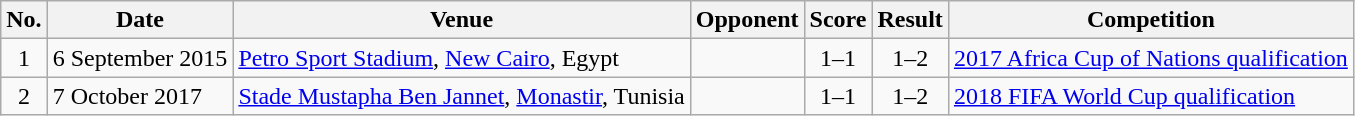<table class="wikitable sortable">
<tr>
<th scope="col">No.</th>
<th scope="col">Date</th>
<th scope="col">Venue</th>
<th scope="col">Opponent</th>
<th scope="col">Score</th>
<th scope="col">Result</th>
<th scope="col">Competition</th>
</tr>
<tr>
<td align="center">1</td>
<td>6 September 2015</td>
<td><a href='#'>Petro Sport Stadium</a>, <a href='#'>New Cairo</a>, Egypt</td>
<td></td>
<td align="center">1–1</td>
<td align="center">1–2</td>
<td><a href='#'>2017 Africa Cup of Nations qualification</a></td>
</tr>
<tr>
<td align="center">2</td>
<td>7 October 2017</td>
<td><a href='#'>Stade Mustapha Ben Jannet</a>, <a href='#'>Monastir</a>, Tunisia</td>
<td></td>
<td align="center">1–1</td>
<td align="center">1–2</td>
<td><a href='#'>2018 FIFA World Cup qualification</a></td>
</tr>
</table>
